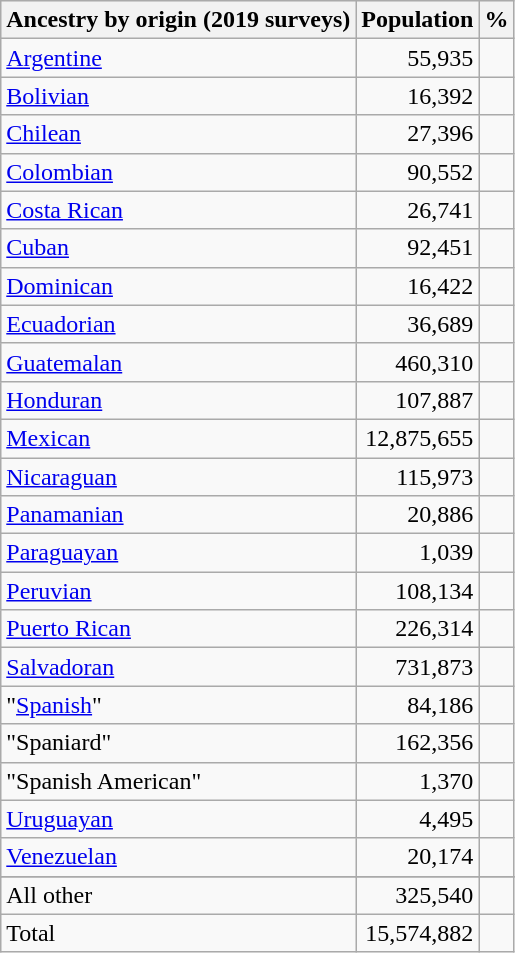<table class="wikitable sortable" style>
<tr style="background:#efefef;">
<th>Ancestry by origin (2019 surveys)</th>
<th>Population</th>
<th>%</th>
</tr>
<tr>
<td><a href='#'>Argentine</a></td>
<td style="text-align:right;">55,935</td>
<td style="text-align:right;"></td>
</tr>
<tr>
<td><a href='#'>Bolivian</a></td>
<td style="text-align:right;">16,392</td>
<td style="text-align:right;"></td>
</tr>
<tr>
<td><a href='#'>Chilean</a></td>
<td style="text-align:right;">27,396</td>
<td style="text-align:right;"></td>
</tr>
<tr>
<td><a href='#'>Colombian</a></td>
<td style="text-align:right;">90,552</td>
<td style="text-align:right;"></td>
</tr>
<tr>
<td><a href='#'>Costa Rican</a></td>
<td style="text-align:right;">26,741</td>
<td style="text-align:right;"></td>
</tr>
<tr>
<td><a href='#'>Cuban</a></td>
<td style="text-align:right;">92,451</td>
<td style="text-align:right;"></td>
</tr>
<tr>
<td><a href='#'>Dominican</a></td>
<td style="text-align:right;">16,422</td>
<td style="text-align:right;"></td>
</tr>
<tr>
<td><a href='#'>Ecuadorian</a></td>
<td style="text-align:right;">36,689</td>
<td style="text-align:right;"></td>
</tr>
<tr>
<td><a href='#'>Guatemalan</a></td>
<td style="text-align:right;">460,310</td>
<td style="text-align:right;"></td>
</tr>
<tr>
<td><a href='#'>Honduran</a></td>
<td style="text-align:right;">107,887</td>
<td style="text-align:right;"></td>
</tr>
<tr>
<td><a href='#'>Mexican</a></td>
<td style="text-align:right;">12,875,655</td>
<td style="text-align:right;"></td>
</tr>
<tr>
<td><a href='#'>Nicaraguan</a></td>
<td style="text-align:right;">115,973</td>
<td style="text-align:right;"></td>
</tr>
<tr>
<td><a href='#'>Panamanian</a></td>
<td style="text-align:right;">20,886</td>
<td style="text-align:right;"></td>
</tr>
<tr>
<td><a href='#'>Paraguayan</a></td>
<td style="text-align:right;">1,039</td>
<td style="text-align:right;"></td>
</tr>
<tr>
<td><a href='#'>Peruvian</a></td>
<td style="text-align:right;">108,134</td>
<td style="text-align:right;"></td>
</tr>
<tr>
<td><a href='#'>Puerto Rican</a></td>
<td style="text-align:right;">226,314</td>
<td style="text-align:right;"></td>
</tr>
<tr>
<td><a href='#'>Salvadoran</a></td>
<td style="text-align:right;">731,873</td>
<td style="text-align:right;"></td>
</tr>
<tr>
<td>"<a href='#'>Spanish</a>"</td>
<td style="text-align:right;">84,186</td>
<td style="text-align:right;"></td>
</tr>
<tr>
<td>"Spaniard"</td>
<td style="text-align:right;">162,356</td>
<td style="text-align:right;"></td>
</tr>
<tr>
<td>"Spanish American"</td>
<td style="text-align:right;">1,370</td>
<td style="text-align:right;"></td>
</tr>
<tr>
<td><a href='#'>Uruguayan</a></td>
<td style="text-align:right;">4,495</td>
<td style="text-align:right;"></td>
</tr>
<tr>
<td><a href='#'>Venezuelan</a></td>
<td style="text-align:right;">20,174</td>
<td style="text-align:right;"></td>
</tr>
<tr>
</tr>
<tr class="sortbottom">
<td>All other</td>
<td style="text-align:right;">325,540</td>
<td style="text-align:right;"></td>
</tr>
<tr class="sortbottom">
<td>Total</td>
<td style="text-align:right;">15,574,882</td>
<td style="text-align:right;"></td>
</tr>
</table>
